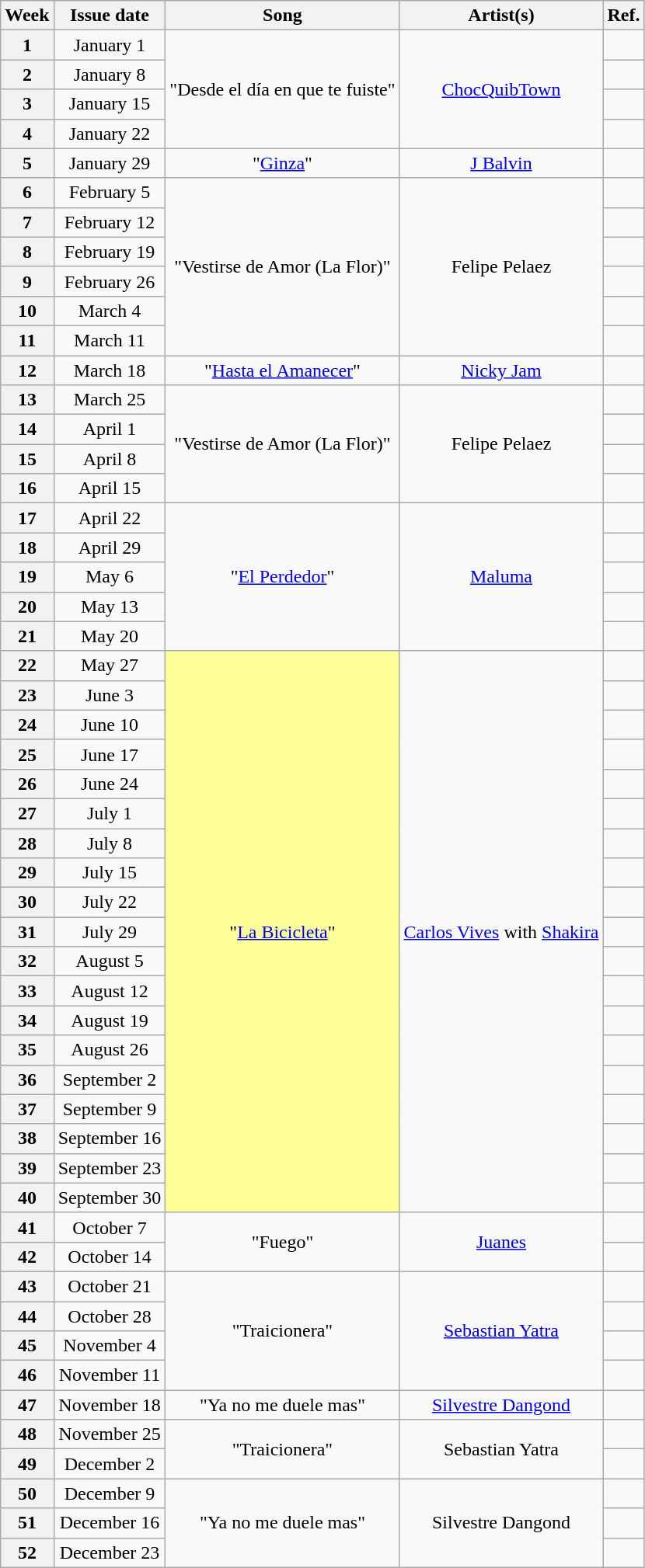<table class="wikitable plainrowheaders" style="text-align: center;">
<tr>
<th>Week</th>
<th>Issue date</th>
<th>Song</th>
<th>Artist(s)</th>
<th>Ref.</th>
</tr>
<tr>
<th scope="row" style="text-align: center;">1</th>
<td>January 1</td>
<td rowspan=4>"Desde el día en que te fuiste"</td>
<td rowspan=4><a href='#'>ChocQuibTown</a></td>
<td></td>
</tr>
<tr>
<th scope="row" style="text-align: center;">2</th>
<td>January 8</td>
<td></td>
</tr>
<tr>
<th scope="row" style="text-align: center;">3</th>
<td>January 15</td>
<td></td>
</tr>
<tr>
<th scope="row" style="text-align: center;">4</th>
<td>January 22</td>
<td></td>
</tr>
<tr>
<th scope="row" style="text-align: center;">5</th>
<td>January 29</td>
<td rowspan=1>"<a href='#'>Ginza</a>"</td>
<td rowspan=1><a href='#'>J Balvin</a></td>
<td></td>
</tr>
<tr>
<th scope="row" style="text-align: center;">6</th>
<td>February 5</td>
<td rowspan=6>"Vestirse de Amor (La Flor)"</td>
<td rowspan=6>Felipe Pelaez</td>
<td></td>
</tr>
<tr>
<th scope="row" style="text-align: center;">7</th>
<td>February 12</td>
<td></td>
</tr>
<tr>
<th scope="row" style="text-align: center;">8</th>
<td>February 19</td>
<td></td>
</tr>
<tr>
<th scope="row" style="text-align: center;">9</th>
<td>February 26</td>
<td></td>
</tr>
<tr>
<th scope="row" style="text-align: center;">10</th>
<td>March 4</td>
<td></td>
</tr>
<tr>
<th scope="row" style="text-align: center;">11</th>
<td>March 11</td>
<td></td>
</tr>
<tr>
<th scope="row" style="text-align: center;">12</th>
<td>March 18</td>
<td rowspan=1>"<a href='#'>Hasta el Amanecer</a>"</td>
<td rowspan=1><a href='#'>Nicky Jam</a></td>
<td></td>
</tr>
<tr>
<th scope="row" style="text-align: center;">13</th>
<td>March 25</td>
<td rowspan=4>"Vestirse de Amor (La Flor)"</td>
<td rowspan=4>Felipe Pelaez</td>
<td></td>
</tr>
<tr>
<th scope="row" style="text-align: center;">14</th>
<td>April 1</td>
<td></td>
</tr>
<tr>
<th scope="row" style="text-align: center;">15</th>
<td>April 8</td>
<td></td>
</tr>
<tr>
<th scope="row" style="text-align: center;">16</th>
<td>April 15</td>
<td></td>
</tr>
<tr>
<th scope="row" style="text-align: center;">17</th>
<td>April 22</td>
<td rowspan=5>"<a href='#'>El Perdedor</a>"</td>
<td rowspan=5><a href='#'>Maluma</a></td>
<td></td>
</tr>
<tr>
<th scope="row" style="text-align: center;">18</th>
<td>April 29</td>
<td></td>
</tr>
<tr>
<th scope="row" style="text-align: center;">19</th>
<td>May 6</td>
<td></td>
</tr>
<tr>
<th scope="row" style="text-align: center;">20</th>
<td>May 13</td>
<td></td>
</tr>
<tr>
<th scope="row" style="text-align: center;">21</th>
<td>May 20</td>
<td></td>
</tr>
<tr>
<th scope="row" style="text-align: center;">22</th>
<td>May 27</td>
<td bgcolor=#FFFF99 rowspan=19>"<a href='#'>La Bicicleta</a>"</td>
<td rowspan=19><a href='#'>Carlos Vives</a> with <a href='#'>Shakira</a></td>
<td></td>
</tr>
<tr>
<th scope="row" style="text-align: center;">23</th>
<td>June 3</td>
<td></td>
</tr>
<tr>
<th scope="row" style="text-align: center;">24</th>
<td>June 10</td>
<td></td>
</tr>
<tr>
<th scope="row" style="text-align: center;">25</th>
<td>June 17</td>
<td></td>
</tr>
<tr>
<th scope="row" style="text-align: center;">26</th>
<td>June 24</td>
<td></td>
</tr>
<tr>
<th scope="row" style="text-align: center;">27</th>
<td>July 1</td>
<td></td>
</tr>
<tr>
<th scope="row" style="text-align: center;">28</th>
<td>July 8</td>
<td></td>
</tr>
<tr>
<th scope="row" style="text-align: center;">29</th>
<td>July 15</td>
<td></td>
</tr>
<tr>
<th scope="row" style="text-align: center;">30</th>
<td>July 22</td>
<td></td>
</tr>
<tr>
<th scope="row" style="text-align: center;">31</th>
<td>July 29</td>
<td></td>
</tr>
<tr>
<th scope="row" style="text-align: center;">32</th>
<td>August 5</td>
<td></td>
</tr>
<tr>
<th scope="row" style="text-align: center;">33</th>
<td>August 12</td>
<td></td>
</tr>
<tr>
<th scope="row" style="text-align: center;">34</th>
<td>August 19</td>
<td></td>
</tr>
<tr>
<th scope="row" style="text-align: center;">35</th>
<td>August 26</td>
<td></td>
</tr>
<tr>
<th scope="row" style="text-align: center;">36</th>
<td>September 2</td>
<td></td>
</tr>
<tr>
<th scope="row" style="text-align: center;">37</th>
<td>September 9</td>
<td></td>
</tr>
<tr>
<th scope="row" style="text-align: center;">38</th>
<td>September 16</td>
<td></td>
</tr>
<tr>
<th scope="row" style="text-align: center;">39</th>
<td>September 23</td>
<td></td>
</tr>
<tr>
<th scope="row" style="text-align: center;">40</th>
<td>September 30</td>
<td></td>
</tr>
<tr>
<th scope="row" style="text-align: center;">41</th>
<td>October 7</td>
<td rowspan=2>"Fuego"</td>
<td rowspan=2><a href='#'>Juanes</a></td>
<td></td>
</tr>
<tr>
<th scope="row" style="text-align: center;">42</th>
<td>October 14</td>
<td></td>
</tr>
<tr>
<th scope="row" style="text-align: center;">43</th>
<td>October 21</td>
<td rowspan=4>"Traicionera"</td>
<td rowspan=4><a href='#'>Sebastian Yatra</a></td>
<td></td>
</tr>
<tr>
<th scope="row" style="text-align: center;">44</th>
<td>October 28</td>
<td></td>
</tr>
<tr>
<th scope="row" style="text-align: center;">45</th>
<td>November 4</td>
<td></td>
</tr>
<tr>
<th scope="row" style="text-align: center;">46</th>
<td>November 11</td>
<td></td>
</tr>
<tr>
<th scope="row" style="text-align: center;">47</th>
<td>November 18</td>
<td rowspan=1>"Ya no me duele mas"</td>
<td rowspan=1><a href='#'>Silvestre Dangond</a></td>
<td></td>
</tr>
<tr>
<th scope="row" style="text-align: center;">48</th>
<td>November 25</td>
<td rowspan=2>"Traicionera"</td>
<td rowspan=2>Sebastian Yatra</td>
<td></td>
</tr>
<tr>
<th scope="row" style="text-align: center;">49</th>
<td>December 2</td>
<td></td>
</tr>
<tr>
<th scope="row" style="text-align: center;">50</th>
<td>December 9</td>
<td rowspan=3>"Ya no me duele mas"</td>
<td rowspan=3>Silvestre Dangond</td>
<td></td>
</tr>
<tr>
<th scope="row" style="text-align: center;">51</th>
<td>December 16</td>
<td></td>
</tr>
<tr>
<th scope="row" style="text-align: center;">52</th>
<td>December 23</td>
<td></td>
</tr>
</table>
